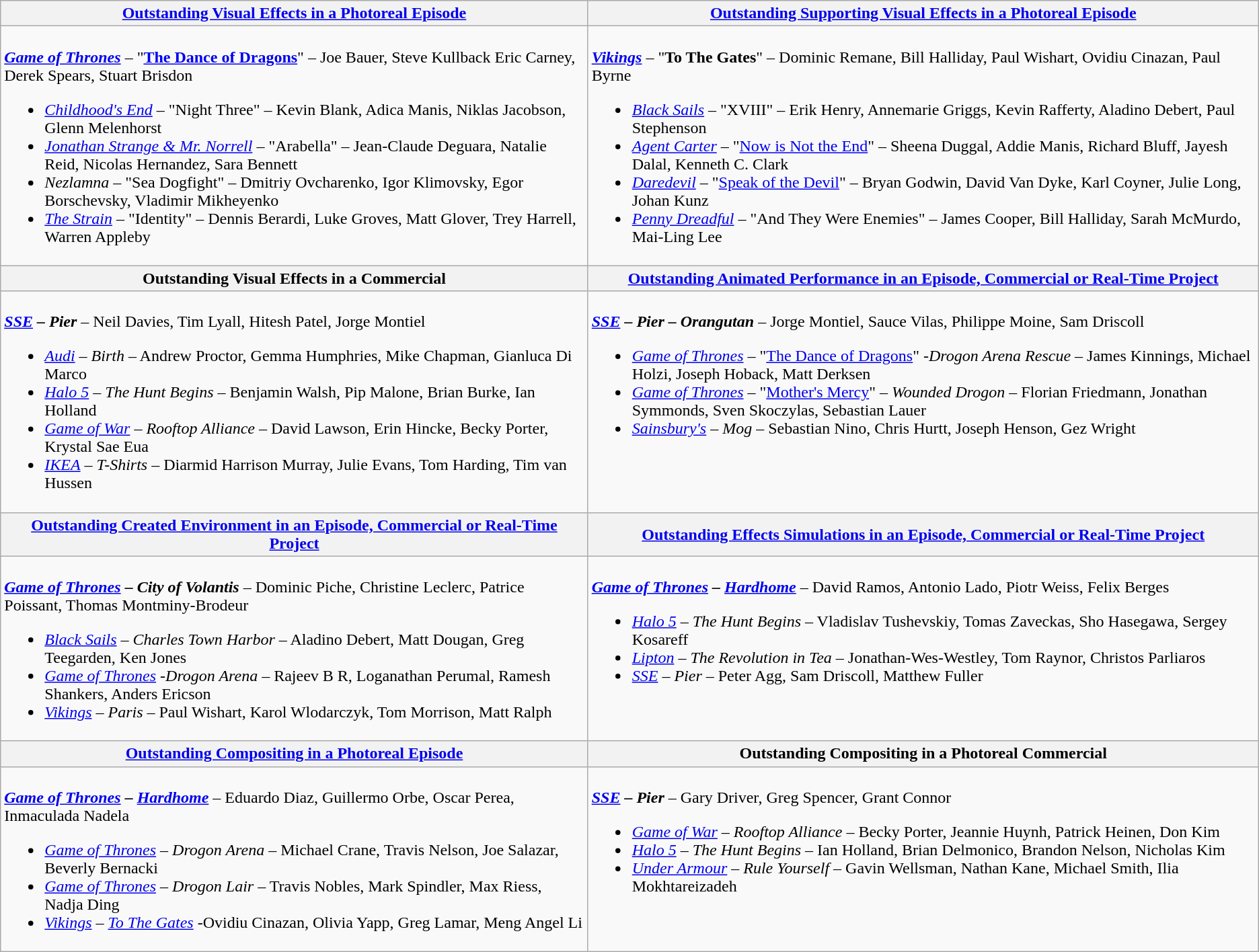<table class=wikitable style="width=100%">
<tr>
<th style="width=50%"><strong><a href='#'>Outstanding Visual Effects in a Photoreal Episode</a></strong></th>
<th style="width=50%"><strong><a href='#'>Outstanding Supporting Visual Effects in a Photoreal Episode</a></strong></th>
</tr>
<tr>
<td valign="top"><br><strong><em><a href='#'>Game of Thrones</a></em></strong> – "<strong><a href='#'>The Dance of Dragons</a></strong>" – Joe Bauer, Steve Kullback Eric Carney, Derek Spears, Stuart Brisdon<ul><li><em><a href='#'>Childhood's End</a></em> – "Night Three" – Kevin Blank, Adica Manis, Niklas Jacobson, Glenn Melenhorst</li><li><em><a href='#'>Jonathan Strange & Mr. Norrell</a></em> – "Arabella" – Jean-Claude Deguara, Natalie Reid, Nicolas Hernandez, Sara Bennett</li><li><em>Nezlamna</em> – "Sea Dogfight"  – Dmitriy Ovcharenko, Igor Klimovsky, Egor Borschevsky, Vladimir Mikheyenko</li><li><em><a href='#'>The Strain</a></em> – "Identity" –  Dennis Berardi, Luke Groves, Matt Glover, Trey Harrell, Warren Appleby</li></ul></td>
<td valign="top"><br><strong><em><a href='#'>Vikings</a></em></strong> – "<strong>To The Gates</strong>" – Dominic Remane, Bill Halliday, Paul Wishart, Ovidiu Cinazan, Paul Byrne<ul><li><em><a href='#'>Black Sails</a></em> – "XVIII" – Erik Henry, Annemarie Griggs, Kevin Rafferty, Aladino Debert, Paul Stephenson</li><li><em><a href='#'>Agent Carter</a></em> – "<a href='#'>Now is Not the End</a>" – Sheena Duggal, Addie Manis, Richard Bluff, Jayesh Dalal, Kenneth C. Clark</li><li><em><a href='#'>Daredevil</a></em> – "<a href='#'>Speak of the Devil</a>" –  Bryan Godwin, David Van Dyke, Karl Coyner, Julie Long, Johan Kunz</li><li><em><a href='#'>Penny Dreadful</a></em> – "And They Were Enemies" – James Cooper, Bill Halliday, Sarah McMurdo, Mai-Ling Lee</li></ul></td>
</tr>
<tr>
<th style="width=50%"><strong>Outstanding Visual Effects in a Commercial</strong></th>
<th style="width=50%"><strong><a href='#'>Outstanding Animated Performance in an Episode, Commercial or Real-Time Project</a> </strong></th>
</tr>
<tr>
<td valign="top"><br><strong><em><a href='#'>SSE</a><em> – </em>Pier</em></strong> – Neil Davies, Tim Lyall, Hitesh Patel, Jorge Montiel<ul><li><em><a href='#'>Audi</a></em> – <em>Birth</em> – Andrew Proctor, Gemma Humphries, Mike Chapman, Gianluca Di Marco</li><li><em><a href='#'>Halo 5</a></em> – <em>The Hunt Begins</em> – Benjamin Walsh, Pip Malone, Brian Burke, Ian Holland</li><li><em><a href='#'>Game of War</a></em> – <em>Rooftop Alliance</em> – David Lawson, Erin Hincke, Becky Porter, Krystal Sae Eua</li><li><em><a href='#'>IKEA</a></em> – <em>T-Shirts</em> – Diarmid Harrison Murray, Julie Evans, Tom Harding, Tim van Hussen</li></ul></td>
<td valign="top"><br><strong><em><a href='#'>SSE</a><em> – </em>Pier<em> – </em>Orangutan</em></strong> – Jorge Montiel, Sauce Vilas, Philippe Moine, Sam Driscoll<ul><li><em><a href='#'>Game of Thrones</a></em> – "<a href='#'>The Dance of Dragons</a>" -<em>Drogon Arena Rescue</em> – James Kinnings, Michael Holzi, Joseph Hoback, Matt Derksen</li><li><em><a href='#'>Game of Thrones</a></em> – "<a href='#'>Mother's Mercy</a>" – <em>Wounded Drogon</em> – Florian Friedmann, Jonathan Symmonds, Sven Skoczylas, Sebastian Lauer</li><li><em><a href='#'>Sainsbury's</a></em> – <em>Mog</em> – Sebastian Nino, Chris Hurtt, Joseph Henson, Gez Wright</li></ul></td>
</tr>
<tr>
<th style="width=50%"><strong><a href='#'>Outstanding Created Environment in an Episode, Commercial or Real-Time Project</a></strong></th>
<th style="width=50%"><strong><a href='#'>Outstanding Effects Simulations in an Episode, Commercial or Real-Time Project</a></strong></th>
</tr>
<tr>
<td valign="top"><br><strong><em><a href='#'>Game of Thrones</a><em> – </em>City of Volantis</em></strong> – Dominic Piche, Christine Leclerc, Patrice Poissant, Thomas Montminy-Brodeur<ul><li><em><a href='#'>Black Sails</a></em> – <em>Charles Town Harbor</em> – Aladino Debert, Matt Dougan, Greg Teegarden, Ken Jones</li><li><em><a href='#'>Game of Thrones</a></em> -<em>Drogon Arena</em>  – Rajeev B R, Loganathan Perumal, Ramesh Shankers, Anders Ericson</li><li><em><a href='#'>Vikings</a></em> – <em>Paris</em> – Paul Wishart, Karol Wlodarczyk, Tom Morrison, Matt Ralph</li></ul></td>
<td valign="top"><br><strong><em><a href='#'>Game of Thrones</a><em> – </em><a href='#'>Hardhome</a></em></strong> – David Ramos, Antonio Lado, Piotr Weiss, Felix Berges<ul><li><em><a href='#'>Halo 5</a></em> – <em>The Hunt Begins</em> – Vladislav Tushevskiy, Tomas Zaveckas, Sho Hasegawa, Sergey Kosareff</li><li><em><a href='#'>Lipton</a></em> – <em>The Revolution in Tea</em> – Jonathan-Wes-Westley, Tom Raynor, Christos Parliaros</li><li><em><a href='#'>SSE</a></em> – <em>Pier</em> – Peter Agg, Sam Driscoll, Matthew Fuller</li></ul></td>
</tr>
<tr>
<th style="width=50%"><strong><a href='#'>Outstanding Compositing in a Photoreal Episode</a></strong></th>
<th style="width=50%"><strong>Outstanding Compositing in a Photoreal Commercial</strong></th>
</tr>
<tr>
<td valign="top"><br><strong><em><a href='#'>Game of Thrones</a><em> – </em><a href='#'>Hardhome</a></em></strong> – Eduardo Diaz, Guillermo Orbe, Oscar Perea, Inmaculada Nadela<ul><li><em><a href='#'>Game of Thrones</a></em> – <em>Drogon Arena</em> – Michael Crane, Travis Nelson, Joe Salazar, Beverly Bernacki</li><li><em><a href='#'>Game of Thrones</a></em> – <em>Drogon Lair</em> – Travis Nobles, Mark Spindler, Max Riess, Nadja Ding</li><li><em><a href='#'>Vikings</a></em> – <em><a href='#'>To The Gates</a></em> -Ovidiu Cinazan, Olivia Yapp, Greg Lamar, Meng Angel Li</li></ul></td>
<td valign="top"><br><strong><em><a href='#'>SSE</a><em> – </em>Pier</em></strong> – Gary Driver, Greg Spencer, Grant Connor<ul><li><em><a href='#'>Game of War</a></em> – <em>Rooftop Alliance</em> – Becky Porter, Jeannie Huynh, Patrick Heinen, Don Kim</li><li><em><a href='#'>Halo 5</a></em> – <em>The Hunt Begins</em> – Ian Holland, Brian Delmonico, Brandon Nelson, Nicholas Kim</li><li><em><a href='#'>Under Armour</a></em> – <em>Rule Yourself</em> – Gavin Wellsman, Nathan Kane, Michael Smith, Ilia Mokhtareizadeh</li></ul></td>
</tr>
</table>
